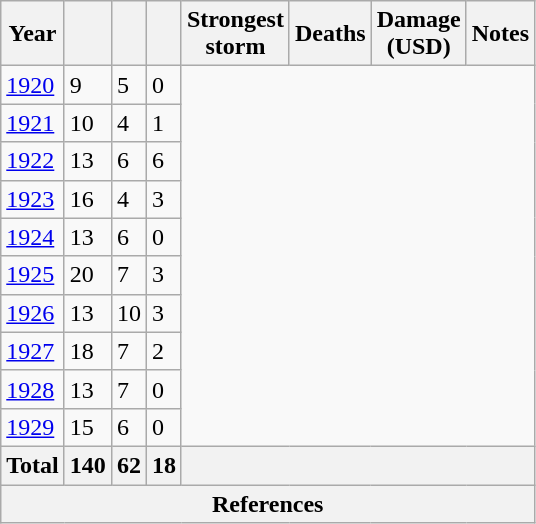<table class="wikitable sortable">
<tr>
<th>Year</th>
<th></th>
<th></th>
<th></th>
<th>Strongest<br>storm</th>
<th>Deaths</th>
<th>Damage<br>(USD)</th>
<th>Notes</th>
</tr>
<tr>
<td><a href='#'>1920</a></td>
<td>9</td>
<td>5</td>
<td>0</td>
</tr>
<tr>
<td><a href='#'>1921</a></td>
<td>10</td>
<td>4</td>
<td>1</td>
</tr>
<tr>
<td><a href='#'>1922</a></td>
<td>13</td>
<td>6</td>
<td>6</td>
</tr>
<tr>
<td><a href='#'>1923</a></td>
<td>16</td>
<td>4</td>
<td>3</td>
</tr>
<tr>
<td><a href='#'>1924</a></td>
<td>13</td>
<td>6</td>
<td>0</td>
</tr>
<tr>
<td><a href='#'>1925</a></td>
<td>20</td>
<td>7</td>
<td>3</td>
</tr>
<tr>
<td><a href='#'>1926</a></td>
<td>13</td>
<td>10</td>
<td>3</td>
</tr>
<tr>
<td><a href='#'>1927</a></td>
<td>18</td>
<td>7</td>
<td>2</td>
</tr>
<tr>
<td><a href='#'>1928</a></td>
<td>13</td>
<td>7</td>
<td>0</td>
</tr>
<tr>
<td><a href='#'>1929</a></td>
<td>15</td>
<td>6</td>
<td>0</td>
</tr>
<tr>
<th>Total</th>
<th>140</th>
<th>62</th>
<th>18</th>
<th colspan="4"></th>
</tr>
<tr class="unsortable">
<th colspan="8">References</th>
</tr>
</table>
